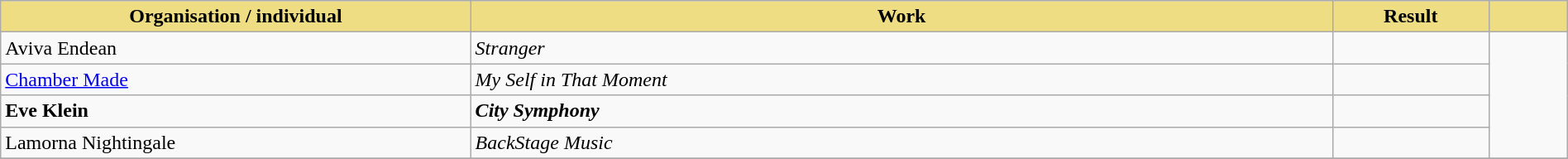<table class="wikitable" width=100%>
<tr>
<th style="width:30%;background:#EEDD82;">Organisation / individual</th>
<th style="width:55%;background:#EEDD82;">Work</th>
<th style="width:10%;background:#EEDD82;">Result</th>
<th style="width:5%;background:#EEDD82;"></th>
</tr>
<tr>
<td>Aviva Endean</td>
<td><em>Stranger</em></td>
<td></td>
<td rowspan="4"></td>
</tr>
<tr>
<td><a href='#'>Chamber Made</a></td>
<td><em>My Self in That Moment</em></td>
<td></td>
</tr>
<tr>
<td><strong>Eve Klein</strong></td>
<td><strong><em>City Symphony</em></strong></td>
<td></td>
</tr>
<tr>
<td>Lamorna Nightingale</td>
<td><em>BackStage Music</em></td>
<td></td>
</tr>
<tr>
</tr>
</table>
